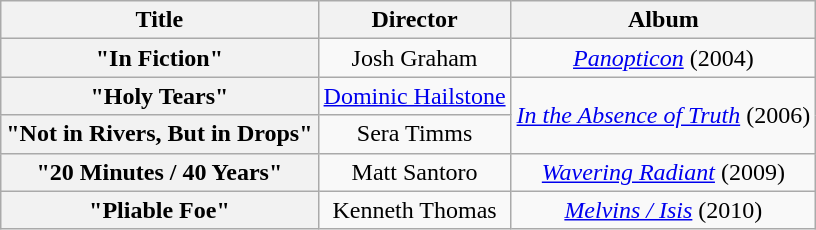<table class="wikitable plainrowheaders" style="text-align:center;">
<tr>
<th>Title</th>
<th>Director</th>
<th>Album</th>
</tr>
<tr>
<th scope="row">"In Fiction"</th>
<td>Josh Graham</td>
<td><em><a href='#'>Panopticon</a></em> (2004)</td>
</tr>
<tr>
<th scope="row">"Holy Tears"</th>
<td><a href='#'>Dominic Hailstone</a></td>
<td rowspan="2"><em><a href='#'>In the Absence of Truth</a></em> (2006)</td>
</tr>
<tr>
<th scope="row">"Not in Rivers, But in Drops"</th>
<td>Sera Timms</td>
</tr>
<tr>
<th scope="row">"20 Minutes / 40 Years"</th>
<td>Matt Santoro</td>
<td><em><a href='#'>Wavering Radiant</a></em> (2009)</td>
</tr>
<tr>
<th scope="row">"Pliable Foe"</th>
<td>Kenneth Thomas</td>
<td><em><a href='#'>Melvins / Isis</a></em> (2010)</td>
</tr>
</table>
